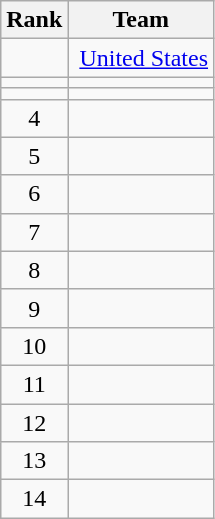<table class="wikitable sortable" style="text-align:center;">
<tr>
<th>Rank</th>
<th>Team</th>
</tr>
<tr>
<td></td>
<td align=left> <a href='#'>United States</a></td>
</tr>
<tr>
<td></td>
<td align=left></td>
</tr>
<tr>
<td></td>
<td align=left></td>
</tr>
<tr>
<td>4</td>
<td align=left></td>
</tr>
<tr>
<td>5</td>
<td align=left></td>
</tr>
<tr>
<td>6</td>
<td align=left></td>
</tr>
<tr>
<td>7</td>
<td align=left></td>
</tr>
<tr>
<td>8</td>
<td align=left></td>
</tr>
<tr>
<td>9</td>
<td align=left></td>
</tr>
<tr>
<td>10</td>
<td align=left></td>
</tr>
<tr>
<td>11</td>
<td align=left></td>
</tr>
<tr>
<td>12</td>
<td align=left></td>
</tr>
<tr>
<td>13</td>
<td align=left></td>
</tr>
<tr>
<td>14</td>
<td align=left></td>
</tr>
</table>
